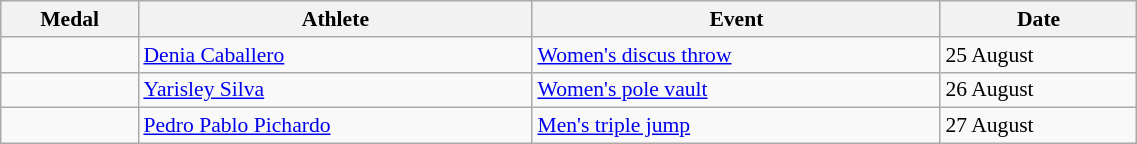<table class="wikitable" style="font-size:90%" width=60%>
<tr>
<th>Medal</th>
<th>Athlete</th>
<th>Event</th>
<th>Date</th>
</tr>
<tr>
<td></td>
<td><a href='#'>Denia Caballero</a></td>
<td><a href='#'>Women's discus throw</a></td>
<td>25 August</td>
</tr>
<tr>
<td></td>
<td><a href='#'>Yarisley Silva</a></td>
<td><a href='#'>Women's pole vault</a></td>
<td>26 August</td>
</tr>
<tr>
<td></td>
<td><a href='#'>Pedro Pablo Pichardo</a></td>
<td><a href='#'>Men's triple jump</a></td>
<td>27 August</td>
</tr>
</table>
